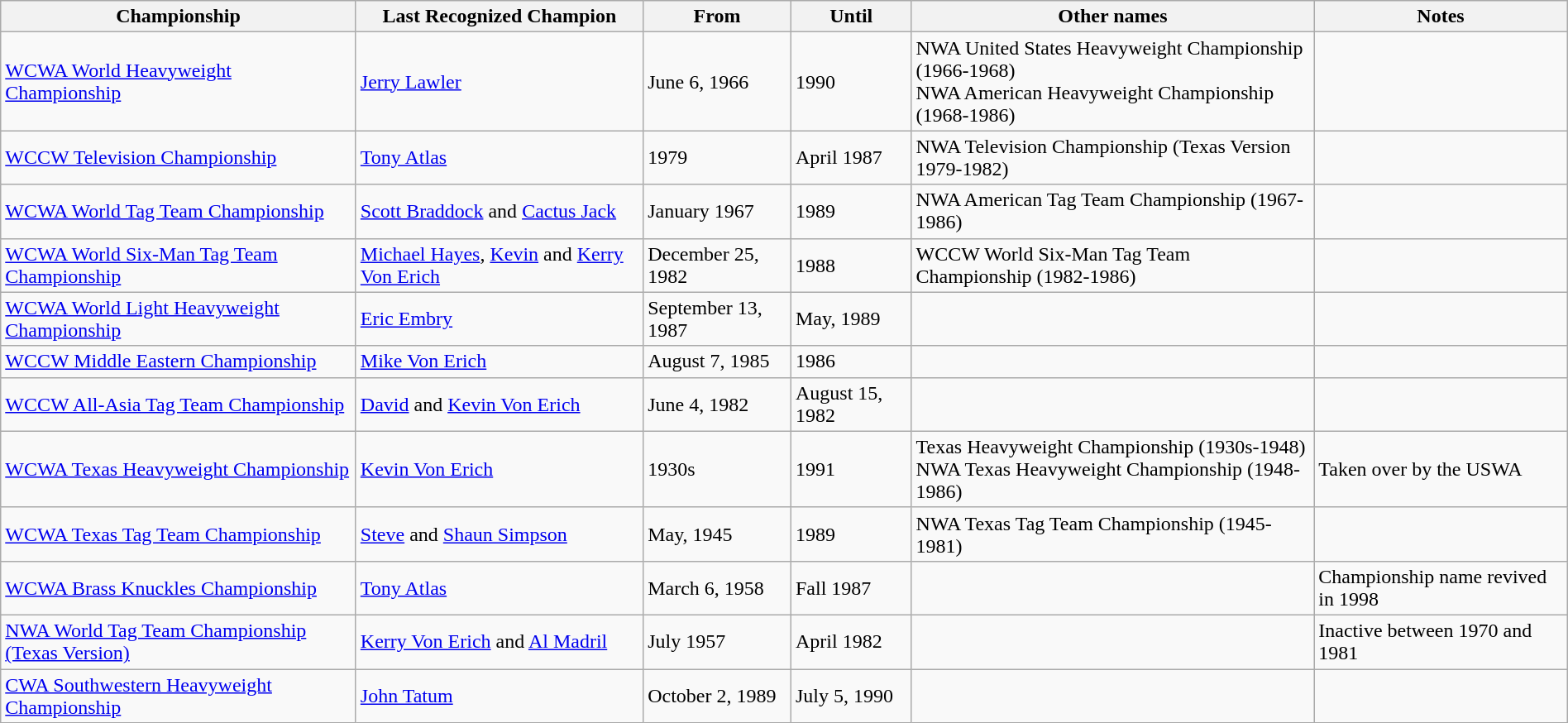<table class="wikitable" style="width:100%;">
<tr>
<th>Championship</th>
<th>Last Recognized Champion</th>
<th>From</th>
<th>Until</th>
<th>Other names</th>
<th>Notes</th>
</tr>
<tr>
<td><a href='#'>WCWA World Heavyweight Championship</a></td>
<td><a href='#'>Jerry Lawler</a></td>
<td>June 6, 1966</td>
<td>1990</td>
<td>NWA United States Heavyweight Championship (1966-1968)<br>NWA American Heavyweight Championship (1968-1986)</td>
<td></td>
</tr>
<tr>
<td><a href='#'>WCCW Television Championship</a></td>
<td><a href='#'>Tony Atlas</a></td>
<td>1979</td>
<td>April 1987</td>
<td>NWA Television Championship (Texas Version 1979-1982)</td>
<td></td>
</tr>
<tr>
<td><a href='#'>WCWA World Tag Team Championship</a></td>
<td><a href='#'>Scott Braddock</a> and <a href='#'>Cactus Jack</a></td>
<td>January 1967</td>
<td>1989</td>
<td>NWA American Tag Team Championship (1967-1986)</td>
<td></td>
</tr>
<tr>
<td><a href='#'>WCWA World Six-Man Tag Team Championship</a></td>
<td><a href='#'>Michael Hayes</a>, <a href='#'>Kevin</a> and <a href='#'>Kerry Von Erich</a></td>
<td>December 25, 1982</td>
<td>1988</td>
<td>WCCW World Six-Man Tag Team Championship (1982-1986)</td>
<td></td>
</tr>
<tr>
<td><a href='#'>WCWA World Light Heavyweight Championship</a></td>
<td><a href='#'>Eric Embry</a></td>
<td>September 13, 1987</td>
<td>May, 1989</td>
<td> </td>
<td></td>
</tr>
<tr>
<td><a href='#'>WCCW Middle Eastern Championship</a></td>
<td><a href='#'>Mike Von Erich</a></td>
<td>August 7, 1985</td>
<td>1986</td>
<td> </td>
<td></td>
</tr>
<tr>
<td><a href='#'>WCCW All-Asia Tag Team Championship</a></td>
<td><a href='#'>David</a> and <a href='#'>Kevin Von Erich</a></td>
<td>June 4, 1982</td>
<td>August 15, 1982</td>
<td> </td>
<td></td>
</tr>
<tr>
<td><a href='#'>WCWA Texas Heavyweight Championship</a></td>
<td><a href='#'>Kevin Von Erich</a></td>
<td>1930s</td>
<td>1991</td>
<td>Texas Heavyweight Championship (1930s-1948)<br>NWA Texas Heavyweight Championship (1948-1986)</td>
<td>Taken over by the USWA</td>
</tr>
<tr>
<td><a href='#'>WCWA Texas Tag Team Championship</a></td>
<td><a href='#'>Steve</a> and <a href='#'>Shaun Simpson</a></td>
<td>May, 1945</td>
<td>1989</td>
<td>NWA Texas Tag Team Championship (1945-1981)</td>
<td></td>
</tr>
<tr>
<td><a href='#'>WCWA Brass Knuckles Championship</a></td>
<td><a href='#'>Tony Atlas</a></td>
<td>March 6, 1958</td>
<td>Fall 1987</td>
<td> </td>
<td>Championship name revived in 1998</td>
</tr>
<tr>
<td><a href='#'>NWA World Tag Team Championship (Texas Version)</a></td>
<td><a href='#'>Kerry Von Erich</a> and <a href='#'>Al Madril</a></td>
<td>July 1957</td>
<td>April 1982</td>
<td> </td>
<td>Inactive between 1970 and 1981</td>
</tr>
<tr>
<td><a href='#'>CWA Southwestern Heavyweight Championship</a></td>
<td><a href='#'>John Tatum</a></td>
<td>October 2, 1989</td>
<td>July 5, 1990</td>
<td> </td>
<td></td>
</tr>
</table>
